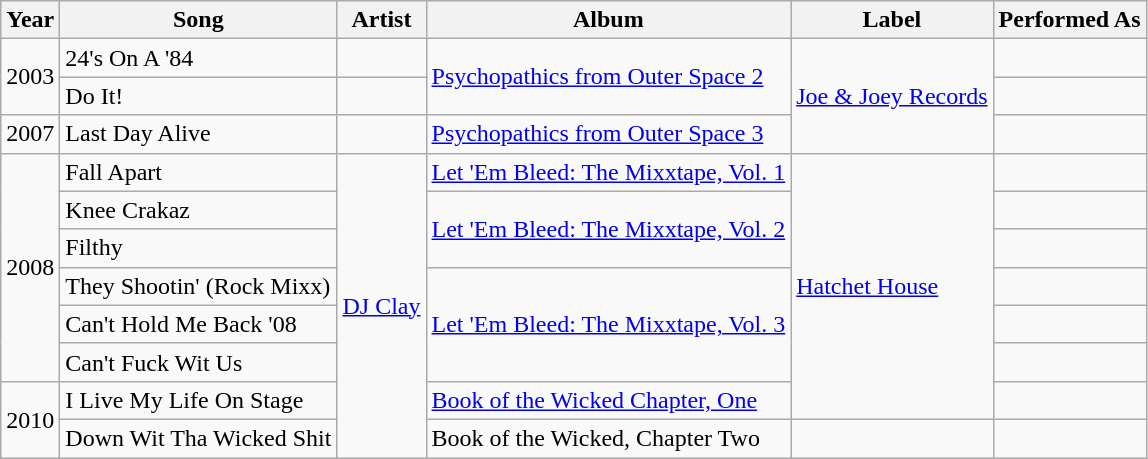<table class="wikitable" border="1">
<tr>
<th>Year</th>
<th>Song</th>
<th>Artist</th>
<th>Album</th>
<th>Label</th>
<th>Performed As</th>
</tr>
<tr>
<td rowspan="2">2003</td>
<td>24's On A '84</td>
<td></td>
<td rowspan="2"><a href='#'>Psychopathics from Outer Space 2</a></td>
<td rowspan="3"><a href='#'>Joe & Joey Records</a></td>
<td></td>
</tr>
<tr>
<td>Do It!</td>
<td></td>
<td></td>
</tr>
<tr>
<td>2007</td>
<td>Last Day Alive</td>
<td></td>
<td><a href='#'>Psychopathics from Outer Space 3</a></td>
<td></td>
</tr>
<tr>
<td rowspan="6">2008</td>
<td>Fall Apart</td>
<td rowspan="8"><a href='#'>DJ Clay</a></td>
<td><a href='#'>Let 'Em Bleed: The Mixxtape, Vol. 1</a></td>
<td rowspan="7"><a href='#'>Hatchet House</a></td>
<td></td>
</tr>
<tr>
<td>Knee Crakaz</td>
<td rowspan="2"><a href='#'>Let 'Em Bleed: The Mixxtape, Vol. 2</a></td>
<td></td>
</tr>
<tr>
<td>Filthy</td>
<td></td>
</tr>
<tr>
<td>They Shootin' (Rock Mixx)</td>
<td rowspan="3"><a href='#'>Let 'Em Bleed: The Mixxtape, Vol. 3</a></td>
<td></td>
</tr>
<tr>
<td>Can't Hold Me Back '08</td>
<td></td>
</tr>
<tr>
<td>Can't Fuck Wit Us</td>
<td></td>
</tr>
<tr>
<td rowspan="2">2010</td>
<td>I Live My Life On Stage</td>
<td><a href='#'>Book of the Wicked Chapter, One</a></td>
<td></td>
</tr>
<tr>
<td>Down Wit Tha Wicked Shit</td>
<td>Book of the Wicked, Chapter Two</td>
<td></td>
<td></td>
</tr>
</table>
